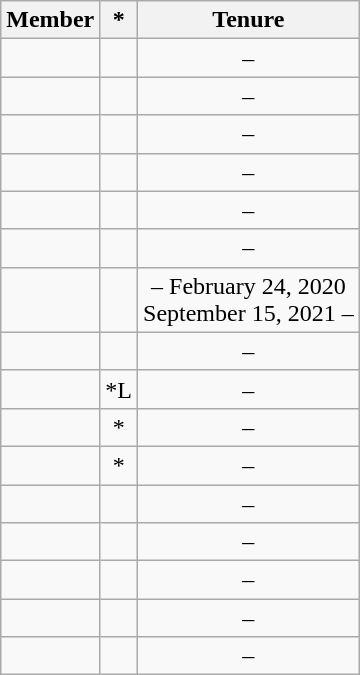<table class="wikitable sortable" style="text-align:center;">
<tr>
<th>Member</th>
<th>*</th>
<th>Tenure</th>
</tr>
<tr>
<td></td>
<td></td>
<td> – </td>
</tr>
<tr>
<td></td>
<td></td>
<td> – </td>
</tr>
<tr>
<td></td>
<td></td>
<td> – </td>
</tr>
<tr>
<td></td>
<td></td>
<td> – </td>
</tr>
<tr>
<td></td>
<td></td>
<td> – </td>
</tr>
<tr>
<td></td>
<td></td>
<td> – </td>
</tr>
<tr>
<td></td>
<td></td>
<td> – February 24, 2020<br>September 15, 2021 – </td>
</tr>
<tr>
<td></td>
<td></td>
<td> – </td>
</tr>
<tr>
<td></td>
<td>*L</td>
<td> – </td>
</tr>
<tr>
<td></td>
<td>*</td>
<td> – </td>
</tr>
<tr>
<td></td>
<td>*</td>
<td> – </td>
</tr>
<tr>
<td></td>
<td></td>
<td> – </td>
</tr>
<tr>
<td></td>
<td></td>
<td> – </td>
</tr>
<tr>
<td></td>
<td></td>
<td> – </td>
</tr>
<tr>
<td></td>
<td></td>
<td> – </td>
</tr>
<tr>
<td></td>
<td></td>
<td> – </td>
</tr>
</table>
